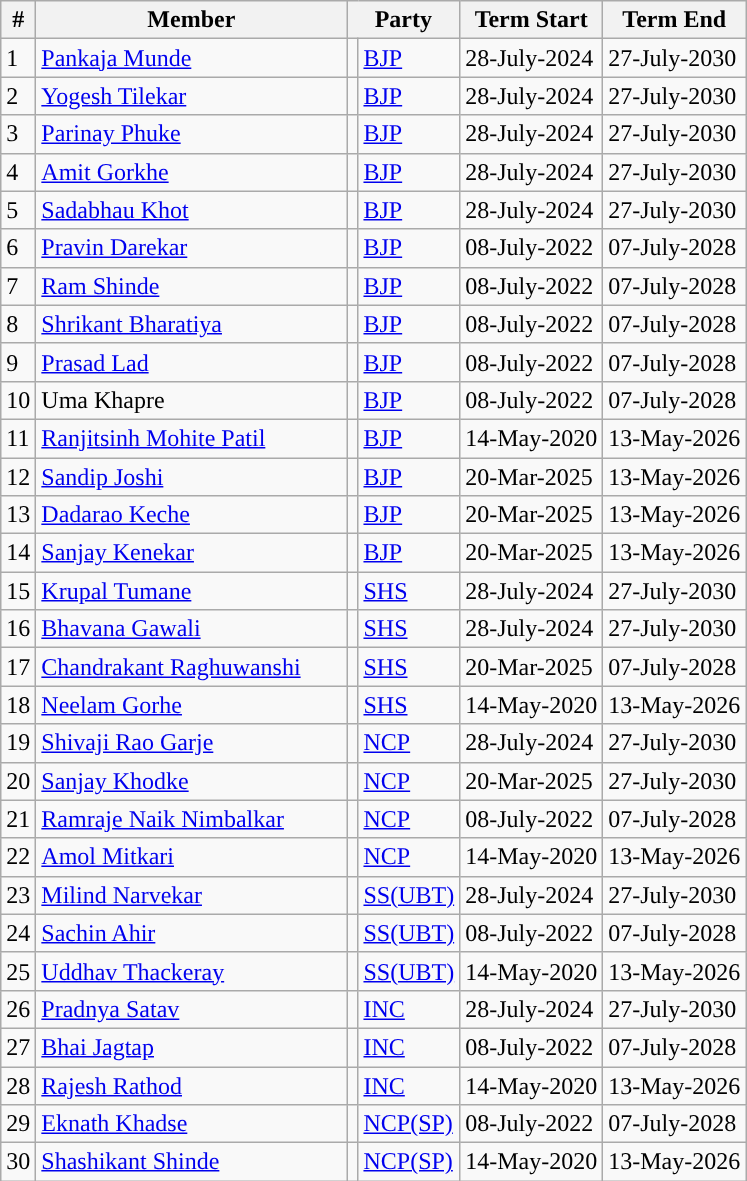<table class="wikitable sortable">
<tr>
<th>#</th>
<th style="width:200px">Member</th>
<th colspan="2">Party</th>
<th>Term Start</th>
<th>Term End</th>
</tr>
<tr>
<td>1</td>
<td><a href='#'>Pankaja Munde</a></td>
<td style="background-color: "></td>
<td><a href='#'>BJP</a></td>
<td>28-July-2024</td>
<td>27-July-2030</td>
</tr>
<tr>
<td>2</td>
<td><a href='#'>Yogesh Tilekar</a></td>
<td style="background-color: "></td>
<td><a href='#'>BJP</a></td>
<td>28-July-2024</td>
<td>27-July-2030</td>
</tr>
<tr>
<td>3</td>
<td><a href='#'>Parinay Phuke</a></td>
<td style="background-color: "></td>
<td><a href='#'>BJP</a></td>
<td>28-July-2024</td>
<td>27-July-2030</td>
</tr>
<tr>
<td>4</td>
<td><a href='#'>Amit Gorkhe</a></td>
<td style="background-color: "></td>
<td><a href='#'>BJP</a></td>
<td>28-July-2024</td>
<td>27-July-2030</td>
</tr>
<tr>
<td>5</td>
<td><a href='#'>Sadabhau Khot</a></td>
<td style="background-color: "></td>
<td><a href='#'>BJP</a></td>
<td>28-July-2024</td>
<td>27-July-2030</td>
</tr>
<tr>
<td>6</td>
<td><a href='#'>Pravin Darekar</a></td>
<td style="background-color: "></td>
<td><a href='#'>BJP</a></td>
<td>08-July-2022</td>
<td>07-July-2028</td>
</tr>
<tr>
<td>7</td>
<td><a href='#'>Ram Shinde</a></td>
<td style="background-color: "></td>
<td><a href='#'>BJP</a></td>
<td>08-July-2022</td>
<td>07-July-2028</td>
</tr>
<tr>
<td>8</td>
<td><a href='#'>Shrikant Bharatiya</a></td>
<td style="background-color: "></td>
<td><a href='#'>BJP</a></td>
<td>08-July-2022</td>
<td>07-July-2028</td>
</tr>
<tr>
<td>9</td>
<td><a href='#'>Prasad Lad</a></td>
<td style="background-color: "></td>
<td><a href='#'>BJP</a></td>
<td>08-July-2022</td>
<td>07-July-2028</td>
</tr>
<tr>
<td>10</td>
<td>Uma Khapre</td>
<td style="background-color: "></td>
<td><a href='#'>BJP</a></td>
<td>08-July-2022</td>
<td>07-July-2028</td>
</tr>
<tr>
<td>11</td>
<td><a href='#'>Ranjitsinh Mohite Patil</a></td>
<td style="background-color: "></td>
<td><a href='#'>BJP</a></td>
<td>14-May-2020</td>
<td>13-May-2026</td>
</tr>
<tr>
<td>12</td>
<td><a href='#'>Sandip Joshi</a></td>
<td style="background-color: "></td>
<td><a href='#'>BJP</a></td>
<td>20-Mar-2025</td>
<td>13-May-2026</td>
</tr>
<tr>
<td>13</td>
<td><a href='#'>Dadarao Keche</a></td>
<td style="background-color: "></td>
<td><a href='#'>BJP</a></td>
<td>20-Mar-2025</td>
<td>13-May-2026</td>
</tr>
<tr>
<td>14</td>
<td><a href='#'>Sanjay Kenekar</a></td>
<td style="background-color: "></td>
<td><a href='#'>BJP</a></td>
<td>20-Mar-2025</td>
<td>13-May-2026</td>
</tr>
<tr>
<td>15</td>
<td><a href='#'>Krupal Tumane</a></td>
<td style="background-color: "></td>
<td><a href='#'>SHS</a></td>
<td>28-July-2024</td>
<td>27-July-2030</td>
</tr>
<tr>
<td>16</td>
<td><a href='#'>Bhavana Gawali</a></td>
<td style="background-color: "></td>
<td><a href='#'>SHS</a></td>
<td>28-July-2024</td>
<td>27-July-2030</td>
</tr>
<tr>
<td>17</td>
<td><a href='#'>Chandrakant Raghuwanshi</a></td>
<td style="background-color: "></td>
<td><a href='#'>SHS</a></td>
<td>20-Mar-2025</td>
<td>07-July-2028</td>
</tr>
<tr>
<td>18</td>
<td><a href='#'>Neelam Gorhe</a></td>
<td style="background-color: "></td>
<td><a href='#'>SHS</a></td>
<td>14-May-2020</td>
<td>13-May-2026</td>
</tr>
<tr>
<td>19</td>
<td><a href='#'>Shivaji Rao Garje</a></td>
<td style="background-color: "></td>
<td><a href='#'>NCP</a></td>
<td>28-July-2024</td>
<td>27-July-2030</td>
</tr>
<tr>
<td>20</td>
<td><a href='#'>Sanjay Khodke</a></td>
<td style="background-color: "></td>
<td><a href='#'>NCP</a></td>
<td>20-Mar-2025</td>
<td>27-July-2030</td>
</tr>
<tr>
<td>21</td>
<td><a href='#'>Ramraje Naik Nimbalkar</a></td>
<td style="background-color: "></td>
<td><a href='#'>NCP</a></td>
<td>08-July-2022</td>
<td>07-July-2028</td>
</tr>
<tr>
<td>22</td>
<td><a href='#'>Amol Mitkari</a></td>
<td style="background-color: "></td>
<td><a href='#'>NCP</a></td>
<td>14-May-2020</td>
<td>13-May-2026</td>
</tr>
<tr>
<td>23</td>
<td><a href='#'>Milind Narvekar</a></td>
<td style="background-color: "></td>
<td><a href='#'>SS(UBT)</a></td>
<td>28-July-2024</td>
<td>27-July-2030</td>
</tr>
<tr>
<td>24</td>
<td><a href='#'>Sachin Ahir</a></td>
<td style="background-color: "></td>
<td><a href='#'>SS(UBT)</a></td>
<td>08-July-2022</td>
<td>07-July-2028</td>
</tr>
<tr>
<td>25</td>
<td><a href='#'>Uddhav Thackeray</a></td>
<td style="background-color: "></td>
<td><a href='#'>SS(UBT)</a></td>
<td>14-May-2020</td>
<td>13-May-2026</td>
</tr>
<tr>
<td>26</td>
<td><a href='#'>Pradnya Satav</a></td>
<td style="background-color: "></td>
<td><a href='#'>INC</a></td>
<td>28-July-2024</td>
<td>27-July-2030</td>
</tr>
<tr>
<td>27</td>
<td><a href='#'>Bhai Jagtap</a></td>
<td style="background-color: "></td>
<td><a href='#'>INC</a></td>
<td>08-July-2022</td>
<td>07-July-2028</td>
</tr>
<tr>
<td>28</td>
<td><a href='#'>Rajesh Rathod</a></td>
<td style="background-color: "></td>
<td><a href='#'>INC</a></td>
<td>14-May-2020</td>
<td>13-May-2026</td>
</tr>
<tr>
<td>29</td>
<td><a href='#'>Eknath Khadse</a></td>
<td style="background-color: "></td>
<td><a href='#'>NCP(SP)</a></td>
<td>08-July-2022</td>
<td>07-July-2028</td>
</tr>
<tr>
<td>30</td>
<td><a href='#'>Shashikant Shinde</a></td>
<td style="background-color: "></td>
<td><a href='#'>NCP(SP)</a></td>
<td>14-May-2020</td>
<td>13-May-2026</td>
</tr>
</table>
